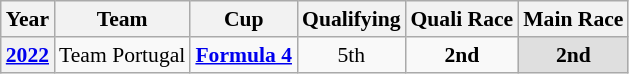<table class="wikitable" style="text-align:center; font-size:90%">
<tr>
<th>Year</th>
<th>Team</th>
<th>Cup</th>
<th>Qualifying</th>
<th>Quali Race</th>
<th>Main Race</th>
</tr>
<tr>
<th><a href='#'>2022</a></th>
<td align="left"> Team Portugal</td>
<td><a href='#'><strong><span>Formula 4</span></strong></a></td>
<td>5th</td>
<td><strong>2nd</strong></td>
<td style="background:#DFDFDF"><strong>2nd</strong></td>
</tr>
</table>
